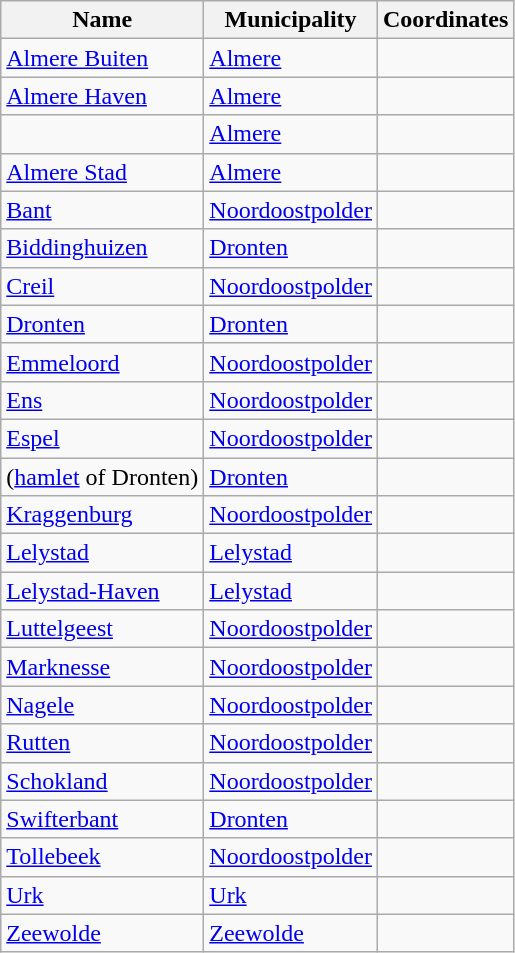<table class="wikitable sortable">
<tr>
<th>Name</th>
<th>Municipality</th>
<th>Coordinates</th>
</tr>
<tr>
<td><a href='#'>Almere Buiten</a></td>
<td><a href='#'>Almere</a></td>
<td></td>
</tr>
<tr>
<td><a href='#'>Almere Haven</a></td>
<td><a href='#'>Almere</a></td>
<td></td>
</tr>
<tr>
<td></td>
<td><a href='#'>Almere</a></td>
<td></td>
</tr>
<tr>
<td><a href='#'>Almere Stad</a></td>
<td><a href='#'>Almere</a></td>
<td></td>
</tr>
<tr>
<td><a href='#'>Bant</a></td>
<td><a href='#'>Noordoostpolder</a></td>
<td></td>
</tr>
<tr>
<td><a href='#'>Biddinghuizen</a></td>
<td><a href='#'>Dronten</a></td>
<td></td>
</tr>
<tr>
<td><a href='#'>Creil</a></td>
<td><a href='#'>Noordoostpolder</a></td>
<td></td>
</tr>
<tr>
<td><a href='#'>Dronten</a></td>
<td><a href='#'>Dronten</a></td>
<td></td>
</tr>
<tr>
<td><a href='#'>Emmeloord</a></td>
<td><a href='#'>Noordoostpolder</a></td>
<td></td>
</tr>
<tr>
<td><a href='#'>Ens</a></td>
<td><a href='#'>Noordoostpolder</a></td>
<td></td>
</tr>
<tr>
<td><a href='#'>Espel</a></td>
<td><a href='#'>Noordoostpolder</a></td>
<td></td>
</tr>
<tr>
<td> (<a href='#'>hamlet</a> of Dronten)</td>
<td><a href='#'>Dronten</a></td>
<td></td>
</tr>
<tr>
<td><a href='#'>Kraggenburg</a></td>
<td><a href='#'>Noordoostpolder</a></td>
<td></td>
</tr>
<tr>
<td><a href='#'>Lelystad</a></td>
<td><a href='#'>Lelystad</a></td>
<td></td>
</tr>
<tr>
<td><a href='#'>Lelystad-Haven</a></td>
<td><a href='#'>Lelystad</a></td>
<td></td>
</tr>
<tr>
<td><a href='#'>Luttelgeest</a></td>
<td><a href='#'>Noordoostpolder</a></td>
<td></td>
</tr>
<tr>
<td><a href='#'>Marknesse</a></td>
<td><a href='#'>Noordoostpolder</a></td>
<td></td>
</tr>
<tr>
<td><a href='#'>Nagele</a></td>
<td><a href='#'>Noordoostpolder</a></td>
<td></td>
</tr>
<tr>
<td><a href='#'>Rutten</a></td>
<td><a href='#'>Noordoostpolder</a></td>
<td></td>
</tr>
<tr>
<td><a href='#'>Schokland</a></td>
<td><a href='#'>Noordoostpolder</a></td>
<td></td>
</tr>
<tr>
<td><a href='#'>Swifterbant</a></td>
<td><a href='#'>Dronten</a></td>
<td></td>
</tr>
<tr>
<td><a href='#'>Tollebeek</a></td>
<td><a href='#'>Noordoostpolder</a></td>
<td></td>
</tr>
<tr>
<td><a href='#'>Urk</a></td>
<td><a href='#'>Urk</a></td>
<td></td>
</tr>
<tr>
<td><a href='#'>Zeewolde</a></td>
<td><a href='#'>Zeewolde</a></td>
<td></td>
</tr>
</table>
